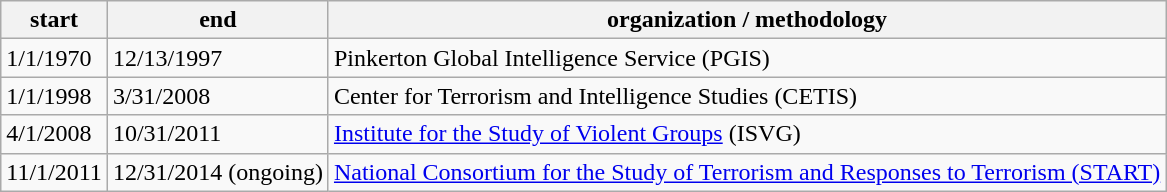<table class="wikitable">
<tr>
<th>start</th>
<th>end</th>
<th>organization / methodology</th>
</tr>
<tr>
<td>1/1/1970</td>
<td>12/13/1997</td>
<td>Pinkerton Global Intelligence Service (PGIS)</td>
</tr>
<tr>
<td>1/1/1998</td>
<td>3/31/2008</td>
<td>Center for Terrorism and Intelligence Studies (CETIS)</td>
</tr>
<tr>
<td>4/1/2008</td>
<td>10/31/2011</td>
<td><a href='#'>Institute for the Study of Violent Groups</a> (ISVG)</td>
</tr>
<tr>
<td>11/1/2011</td>
<td>12/31/2014 (ongoing)</td>
<td><a href='#'>National Consortium for the Study of Terrorism and Responses to Terrorism (START)</a></td>
</tr>
</table>
